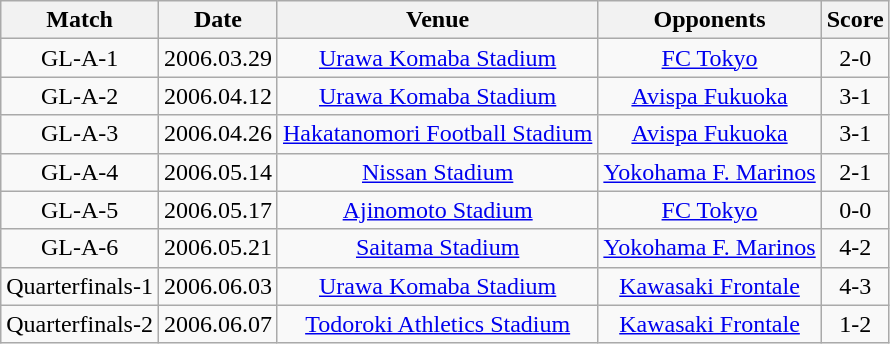<table class="wikitable" style="text-align:center;">
<tr>
<th>Match</th>
<th>Date</th>
<th>Venue</th>
<th>Opponents</th>
<th>Score</th>
</tr>
<tr>
<td>GL-A-1</td>
<td>2006.03.29</td>
<td><a href='#'>Urawa Komaba Stadium</a></td>
<td><a href='#'>FC Tokyo</a></td>
<td>2-0</td>
</tr>
<tr>
<td>GL-A-2</td>
<td>2006.04.12</td>
<td><a href='#'>Urawa Komaba Stadium</a></td>
<td><a href='#'>Avispa Fukuoka</a></td>
<td>3-1</td>
</tr>
<tr>
<td>GL-A-3</td>
<td>2006.04.26</td>
<td><a href='#'>Hakatanomori Football Stadium</a></td>
<td><a href='#'>Avispa Fukuoka</a></td>
<td>3-1</td>
</tr>
<tr>
<td>GL-A-4</td>
<td>2006.05.14</td>
<td><a href='#'>Nissan Stadium</a></td>
<td><a href='#'>Yokohama F. Marinos</a></td>
<td>2-1</td>
</tr>
<tr>
<td>GL-A-5</td>
<td>2006.05.17</td>
<td><a href='#'>Ajinomoto Stadium</a></td>
<td><a href='#'>FC Tokyo</a></td>
<td>0-0</td>
</tr>
<tr>
<td>GL-A-6</td>
<td>2006.05.21</td>
<td><a href='#'>Saitama Stadium</a></td>
<td><a href='#'>Yokohama F. Marinos</a></td>
<td>4-2</td>
</tr>
<tr>
<td>Quarterfinals-1</td>
<td>2006.06.03</td>
<td><a href='#'>Urawa Komaba Stadium</a></td>
<td><a href='#'>Kawasaki Frontale</a></td>
<td>4-3</td>
</tr>
<tr>
<td>Quarterfinals-2</td>
<td>2006.06.07</td>
<td><a href='#'>Todoroki Athletics Stadium</a></td>
<td><a href='#'>Kawasaki Frontale</a></td>
<td>1-2</td>
</tr>
</table>
